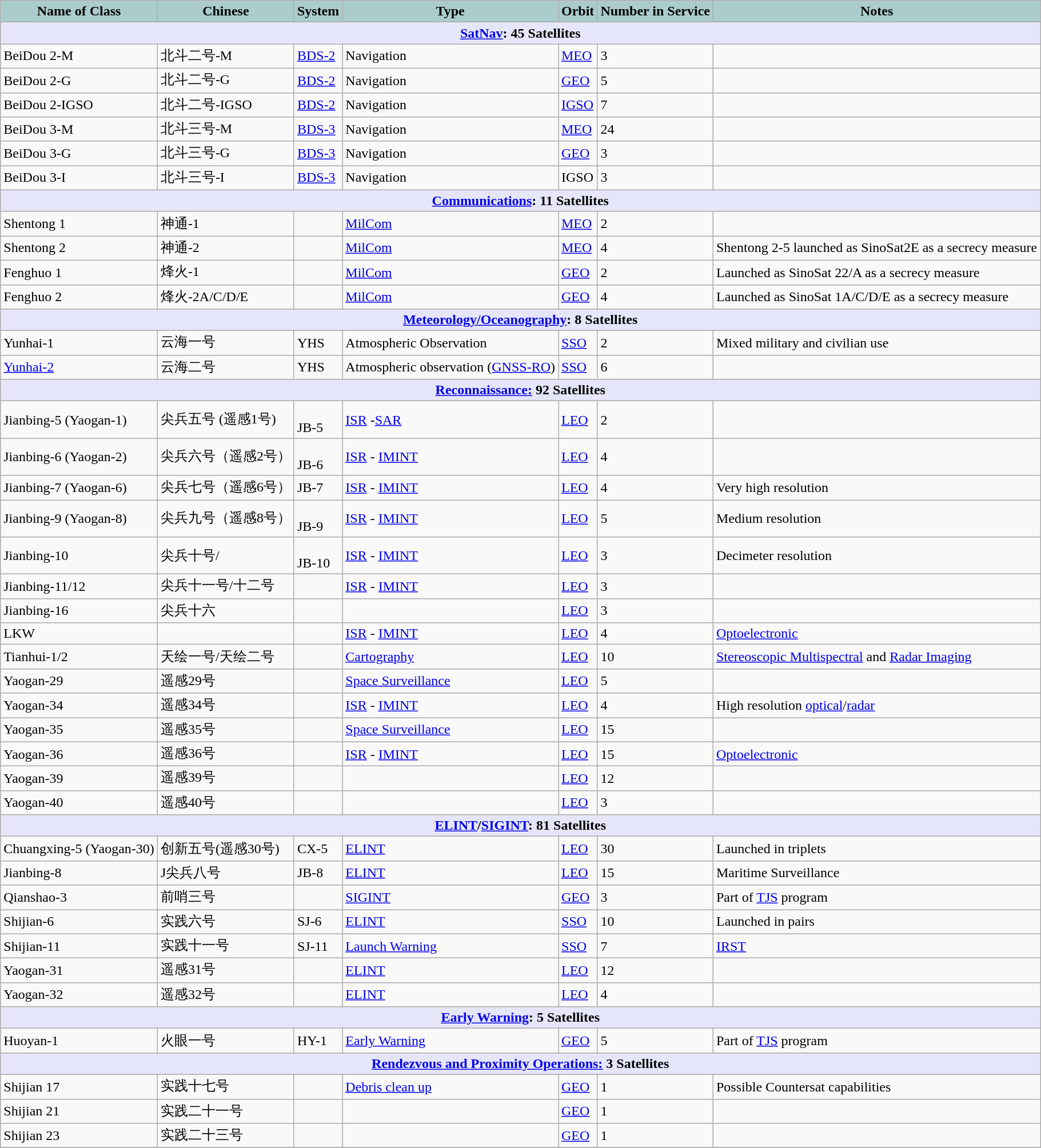<table class="wikitable">
<tr>
<th style="text-align:center; background:#acc;">Name of Class</th>
<th style="text-align: center; background:#acc;">Chinese</th>
<th style="text-align: center; background:#acc;">System</th>
<th style="text-align:l center; background:#acc;">Type</th>
<th style="text-align:left; background:#acc;">Orbit</th>
<th style="text-align:center; background:#acc;">Number in Service</th>
<th style="text-align: center; background:#acc;">Notes</th>
</tr>
<tr>
<th colspan="7" style="align: center; background: lavender;"><a href='#'>SatNav</a>: 45 Satellites</th>
</tr>
<tr>
<td>BeiDou 2-M</td>
<td>北斗二号-M</td>
<td><a href='#'>BDS-2</a></td>
<td>Navigation</td>
<td><a href='#'>MEO</a></td>
<td>3</td>
<td></td>
</tr>
<tr>
<td>BeiDou 2-G</td>
<td>北斗二号-G</td>
<td><a href='#'>BDS-2</a></td>
<td>Navigation</td>
<td><a href='#'>GEO</a></td>
<td>5</td>
<td></td>
</tr>
<tr>
<td>BeiDou 2-IGSO</td>
<td>北斗二号-IGSO</td>
<td><a href='#'>BDS-2</a></td>
<td>Navigation</td>
<td><a href='#'>IGSO</a></td>
<td>7</td>
<td></td>
</tr>
<tr>
<td>BeiDou 3-M</td>
<td>北斗三号-M</td>
<td><a href='#'>BDS-3</a></td>
<td>Navigation</td>
<td><a href='#'>MEO</a></td>
<td>24</td>
<td></td>
</tr>
<tr>
<td>BeiDou 3-G</td>
<td>北斗三号-G</td>
<td><a href='#'>BDS-3</a></td>
<td>Navigation</td>
<td><a href='#'>GEO</a></td>
<td>3</td>
<td></td>
</tr>
<tr>
<td>BeiDou 3-I</td>
<td>北斗三号-I</td>
<td><a href='#'>BDS-3</a></td>
<td>Navigation</td>
<td>IGSO</td>
<td>3</td>
<td></td>
</tr>
<tr>
<th colspan="7" style="align: center; background: lavender;"><a href='#'>Communications</a>: 11 Satellites</th>
</tr>
<tr>
<td>Shentong 1</td>
<td>神通-1</td>
<td></td>
<td><a href='#'>MilCom</a></td>
<td><a href='#'>MEO</a></td>
<td>2</td>
<td></td>
</tr>
<tr>
<td>Shentong 2</td>
<td>神通-2</td>
<td></td>
<td><a href='#'>MilCom</a></td>
<td><a href='#'>MEO</a></td>
<td>4</td>
<td>Shentong 2-5 launched as SinoSat2E as a secrecy measure</td>
</tr>
<tr>
<td>Fenghuo 1</td>
<td>烽火-1</td>
<td></td>
<td><a href='#'>MilCom</a></td>
<td><a href='#'>GEO</a></td>
<td>2</td>
<td>Launched as SinoSat 22/A as a secrecy measure</td>
</tr>
<tr>
<td>Fenghuo 2</td>
<td>烽火-2A/C/D/E</td>
<td></td>
<td><a href='#'>MilCom</a></td>
<td><a href='#'>GEO</a></td>
<td>4</td>
<td>Launched as SinoSat 1A/C/D/E as a secrecy measure</td>
</tr>
<tr>
<th colspan="7" style="align: center; background: lavender;"><a href='#'>Meteorology/Oceanography</a>: 8 Satellites</th>
</tr>
<tr>
<td>Yunhai-1</td>
<td>云海一号</td>
<td>YHS</td>
<td>Atmospheric Observation</td>
<td><a href='#'>SSO</a></td>
<td>2</td>
<td>Mixed military and civilian use</td>
</tr>
<tr>
<td><a href='#'>Yunhai-2</a></td>
<td>云海二号</td>
<td>YHS</td>
<td>Atmospheric observation (<a href='#'>GNSS-RO</a>)</td>
<td><a href='#'>SSO</a></td>
<td>6</td>
<td></td>
</tr>
<tr>
<th colspan="7" style="align: center; background: lavender;"><a href='#'>Reconnaissance:</a> 92 Satellites</th>
</tr>
<tr>
<td>Jianbing-5 (Yaogan-1)</td>
<td>尖兵五号 (遥感1号)</td>
<td><br>JB-5</td>
<td><a href='#'>ISR</a> -<a href='#'>SAR</a></td>
<td><a href='#'>LEO</a></td>
<td>2</td>
<td></td>
</tr>
<tr>
<td>Jianbing-6 (Yaogan-2)</td>
<td>尖兵六号（遥感2号）</td>
<td><br>JB-6</td>
<td><a href='#'>ISR</a> - <a href='#'>IMINT</a></td>
<td><a href='#'>LEO</a></td>
<td>4</td>
<td></td>
</tr>
<tr>
<td>Jianbing-7 (Yaogan-6)</td>
<td>尖兵七号（遥感6号）</td>
<td>JB-7</td>
<td><a href='#'>ISR</a> - <a href='#'>IMINT</a></td>
<td><a href='#'>LEO</a></td>
<td>4 </td>
<td>Very high resolution</td>
</tr>
<tr>
<td>Jianbing-9 (Yaogan-8)</td>
<td>尖兵九号（遥感8号）</td>
<td><br>JB-9</td>
<td><a href='#'>ISR</a> - <a href='#'>IMINT</a></td>
<td><a href='#'>LEO</a></td>
<td>5</td>
<td>Medium resolution</td>
</tr>
<tr>
<td>Jianbing-10</td>
<td>尖兵十号/</td>
<td><br>JB-10</td>
<td><a href='#'>ISR</a> - <a href='#'>IMINT</a></td>
<td><a href='#'>LEO</a></td>
<td>3</td>
<td>Decimeter resolution</td>
</tr>
<tr>
<td>Jianbing-11/12</td>
<td>尖兵十一号/十二号</td>
<td></td>
<td><a href='#'>ISR</a> - <a href='#'>IMINT</a></td>
<td><a href='#'>LEO</a></td>
<td>3</td>
<td></td>
</tr>
<tr>
<td>Jianbing-16</td>
<td>尖兵十六</td>
<td></td>
<td></td>
<td><a href='#'>LEO</a></td>
<td>3</td>
<td></td>
</tr>
<tr>
<td>LKW</td>
<td></td>
<td></td>
<td><a href='#'>ISR</a> - <a href='#'>IMINT</a></td>
<td><a href='#'>LEO</a></td>
<td>4</td>
<td><a href='#'>Optoelectronic</a></td>
</tr>
<tr>
<td>Tianhui-1/2</td>
<td>天绘一号/天绘二号</td>
<td></td>
<td><a href='#'>Cartography</a></td>
<td><a href='#'>LEO</a></td>
<td>10</td>
<td><a href='#'>Stereoscopic Multispectral</a> and <a href='#'>Radar Imaging</a></td>
</tr>
<tr>
<td>Yaogan-29</td>
<td>遥感29号</td>
<td></td>
<td><a href='#'>Space Surveillance</a></td>
<td><a href='#'>LEO</a></td>
<td>5</td>
<td></td>
</tr>
<tr>
<td>Yaogan-34</td>
<td>遥感34号</td>
<td></td>
<td><a href='#'>ISR</a> - <a href='#'>IMINT</a></td>
<td><a href='#'>LEO</a></td>
<td>4</td>
<td>High resolution <a href='#'>optical</a>/<a href='#'>radar</a></td>
</tr>
<tr>
<td>Yaogan-35</td>
<td>遥感35号</td>
<td></td>
<td><a href='#'>Space Surveillance</a></td>
<td><a href='#'>LEO</a></td>
<td>15</td>
<td></td>
</tr>
<tr>
<td>Yaogan-36</td>
<td>遥感36号</td>
<td></td>
<td><a href='#'>ISR</a> - <a href='#'>IMINT</a></td>
<td><a href='#'>LEO</a></td>
<td>15</td>
<td><a href='#'>Optoelectronic</a></td>
</tr>
<tr>
<td>Yaogan-39</td>
<td>遥感39号</td>
<td></td>
<td></td>
<td><a href='#'>LEO</a></td>
<td>12</td>
<td></td>
</tr>
<tr>
<td>Yaogan-40</td>
<td>遥感40号</td>
<td></td>
<td></td>
<td><a href='#'>LEO</a></td>
<td>3</td>
<td></td>
</tr>
<tr>
<th colspan="7" style="align: center; background: lavender;"><a href='#'>ELINT</a>/<a href='#'>SIGINT</a>: 81 Satellites</th>
</tr>
<tr>
<td>Chuangxing-5 (Yaogan-30)</td>
<td>创新五号(遥感30号)</td>
<td>CX-5</td>
<td><a href='#'>ELINT</a></td>
<td><a href='#'>LEO</a></td>
<td>30</td>
<td>Launched in triplets</td>
</tr>
<tr>
<td>Jianbing-8</td>
<td>J尖兵八号</td>
<td>JB-8</td>
<td><a href='#'>ELINT</a></td>
<td><a href='#'>LEO</a></td>
<td>15</td>
<td>Maritime Surveillance</td>
</tr>
<tr>
<td>Qianshao-3</td>
<td>前哨三号</td>
<td></td>
<td><a href='#'>SIGINT</a></td>
<td><a href='#'>GEO</a></td>
<td>3</td>
<td>Part of <a href='#'>TJS</a> program</td>
</tr>
<tr>
<td>Shijian-6</td>
<td>实践六号</td>
<td>SJ-6</td>
<td><a href='#'>ELINT</a></td>
<td><a href='#'>SSO</a></td>
<td>10</td>
<td>Launched in pairs</td>
</tr>
<tr>
<td>Shijian-11</td>
<td>实践十一号</td>
<td>SJ-11</td>
<td><a href='#'>Launch Warning</a></td>
<td><a href='#'>SSO</a></td>
<td>7</td>
<td><a href='#'>IRST</a></td>
</tr>
<tr>
<td>Yaogan-31</td>
<td>遥感31号</td>
<td></td>
<td><a href='#'>ELINT</a></td>
<td><a href='#'>LEO</a></td>
<td>12</td>
<td></td>
</tr>
<tr>
<td>Yaogan-32</td>
<td>遥感32号</td>
<td></td>
<td><a href='#'>ELINT</a></td>
<td><a href='#'>LEO</a></td>
<td>4</td>
<td></td>
</tr>
<tr>
<th colspan="7" style="align: center; background: lavender;"><a href='#'>Early Warning</a>: 5 Satellites</th>
</tr>
<tr>
<td>Huoyan-1</td>
<td>火眼一号</td>
<td>HY-1</td>
<td><a href='#'>Early Warning</a></td>
<td><a href='#'>GEO</a></td>
<td>5</td>
<td>Part of <a href='#'>TJS</a> program</td>
</tr>
<tr>
<th colspan="7" style="align: center; background: lavender;"><a href='#'>Rendezvous and Proximity Operations:</a> 3 Satellites</th>
</tr>
<tr>
<td>Shijian 17</td>
<td>实践十七号</td>
<td></td>
<td><a href='#'>Debris clean up</a></td>
<td><a href='#'>GEO</a></td>
<td>1</td>
<td>Possible Countersat capabilities</td>
</tr>
<tr>
<td>Shijian 21</td>
<td>实践二十一号</td>
<td></td>
<td></td>
<td><a href='#'>GEO</a></td>
<td>1</td>
<td></td>
</tr>
<tr>
<td>Shijian 23</td>
<td>实践二十三号</td>
<td></td>
<td></td>
<td><a href='#'>GEO</a></td>
<td>1</td>
<td></td>
</tr>
<tr>
</tr>
</table>
